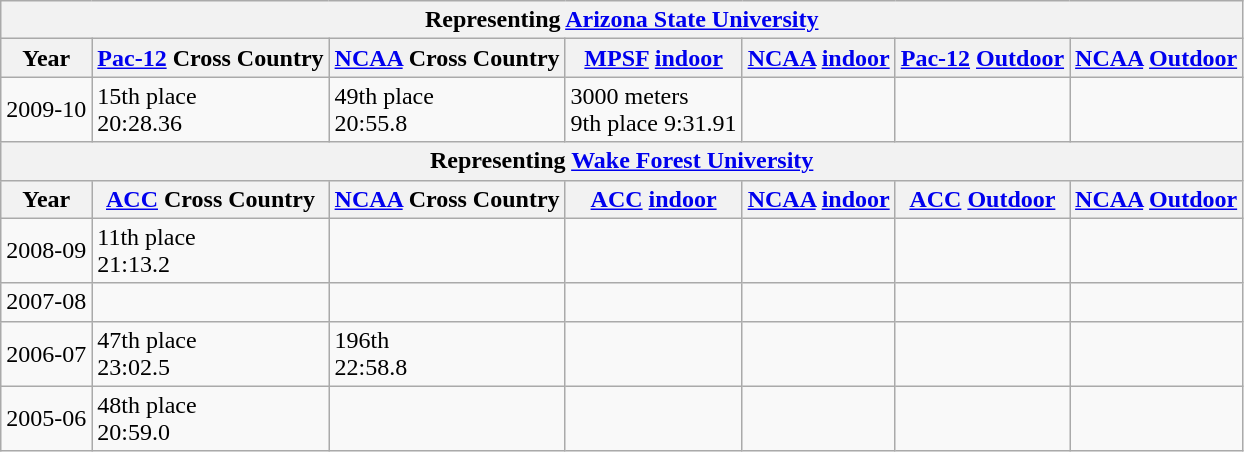<table class="wikitable sortable">
<tr>
<th colspan="7">Representing <a href='#'>Arizona State University</a></th>
</tr>
<tr>
<th>Year</th>
<th><a href='#'>Pac-12</a> Cross Country</th>
<th><a href='#'>NCAA</a> Cross Country</th>
<th><a href='#'>MPSF</a> <a href='#'>indoor</a></th>
<th><a href='#'>NCAA</a> <a href='#'>indoor</a></th>
<th><a href='#'>Pac-12</a> <a href='#'>Outdoor</a></th>
<th><a href='#'>NCAA</a> <a href='#'>Outdoor</a></th>
</tr>
<tr>
<td>2009-10</td>
<td>15th place<br>20:28.36</td>
<td>49th place<br>20:55.8</td>
<td>3000 meters<br>9th place 9:31.91</td>
<td></td>
<td></td>
<td></td>
</tr>
<tr>
<th colspan="7">Representing <a href='#'>Wake Forest University</a></th>
</tr>
<tr>
<th>Year</th>
<th><a href='#'>ACC</a> Cross Country</th>
<th><a href='#'>NCAA</a> Cross Country</th>
<th><a href='#'>ACC</a> <a href='#'>indoor</a></th>
<th><a href='#'>NCAA</a> <a href='#'>indoor</a></th>
<th><a href='#'>ACC</a> <a href='#'>Outdoor</a></th>
<th><a href='#'>NCAA</a> <a href='#'>Outdoor</a></th>
</tr>
<tr>
<td>2008-09</td>
<td>11th place<br>21:13.2</td>
<td></td>
<td></td>
<td></td>
<td></td>
<td></td>
</tr>
<tr>
<td>2007-08</td>
<td></td>
<td></td>
<td></td>
<td></td>
<td></td>
<td></td>
</tr>
<tr>
<td>2006-07</td>
<td>47th place<br>23:02.5</td>
<td>196th<br>22:58.8</td>
<td></td>
<td></td>
<td></td>
<td></td>
</tr>
<tr>
<td>2005-06</td>
<td>48th place<br>20:59.0</td>
<td></td>
<td></td>
<td></td>
<td></td>
<td><br></td>
</tr>
</table>
